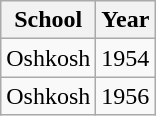<table class="wikitable">
<tr>
<th>School</th>
<th>Year</th>
</tr>
<tr>
<td>Oshkosh</td>
<td>1954</td>
</tr>
<tr>
<td>Oshkosh</td>
<td>1956</td>
</tr>
</table>
